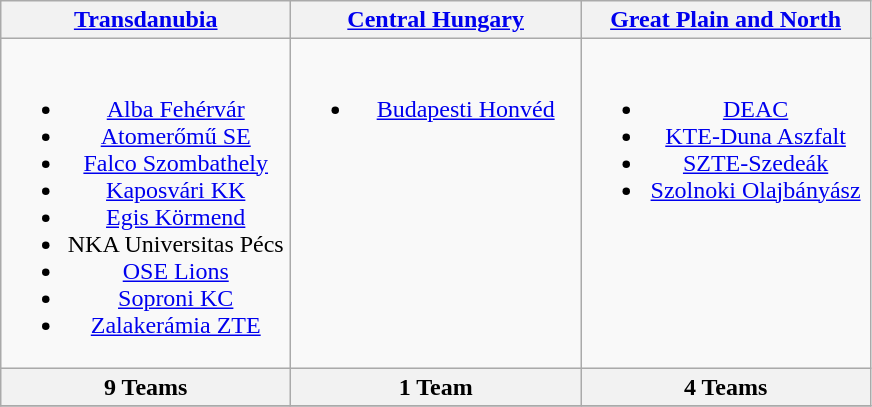<table class="wikitable" style="clear:right;white-space:nowrap;">
<tr>
<th width="33%"><a href='#'>Transdanubia</a></th>
<th width="33%"><a href='#'>Central Hungary</a></th>
<th width="33%"><a href='#'>Great Plain and North</a></th>
</tr>
<tr align="center" valign="top">
<td><br><ul><li><a href='#'>Alba Fehérvár</a></li><li><a href='#'>Atomerőmű SE</a></li><li><a href='#'>Falco Szombathely</a></li><li><a href='#'>Kaposvári KK</a></li><li><a href='#'>Egis Körmend</a></li><li>NKA Universitas Pécs</li><li><a href='#'>OSE Lions</a></li><li><a href='#'>Soproni KC</a></li><li><a href='#'>Zalakerámia ZTE</a></li></ul></td>
<td><br><ul><li><a href='#'>Budapesti Honvéd</a></li></ul></td>
<td><br><ul><li><a href='#'>DEAC</a></li><li><a href='#'>KTE-Duna Aszfalt</a></li><li><a href='#'>SZTE-Szedeák</a></li><li><a href='#'>Szolnoki Olajbányász</a></li></ul></td>
</tr>
<tr>
<th>9 Teams</th>
<th>1 Team</th>
<th>4 Teams</th>
</tr>
<tr>
</tr>
</table>
